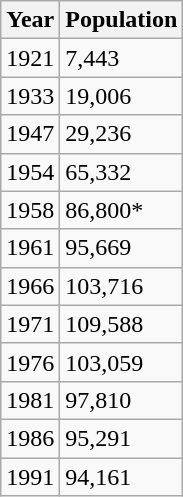<table class="wikitable">
<tr>
<th>Year</th>
<th>Population</th>
</tr>
<tr>
<td>1921</td>
<td>7,443</td>
</tr>
<tr>
<td>1933</td>
<td>19,006</td>
</tr>
<tr>
<td>1947</td>
<td>29,236</td>
</tr>
<tr>
<td>1954</td>
<td>65,332</td>
</tr>
<tr>
<td>1958</td>
<td>86,800*</td>
</tr>
<tr>
<td>1961</td>
<td>95,669</td>
</tr>
<tr>
<td>1966</td>
<td>103,716</td>
</tr>
<tr>
<td>1971</td>
<td>109,588</td>
</tr>
<tr>
<td>1976</td>
<td>103,059</td>
</tr>
<tr>
<td>1981</td>
<td>97,810</td>
</tr>
<tr>
<td>1986</td>
<td>95,291</td>
</tr>
<tr>
<td>1991</td>
<td>94,161</td>
</tr>
</table>
